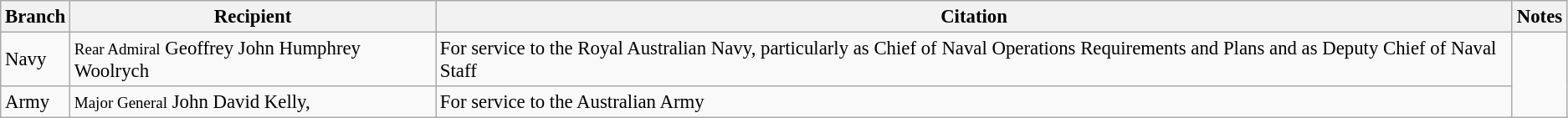<table class="wikitable" style="font-size:95%;">
<tr>
<th>Branch</th>
<th>Recipient</th>
<th>Citation</th>
<th>Notes</th>
</tr>
<tr>
<td>Navy</td>
<td><small>Rear Admiral</small> Geoffrey John Humphrey Woolrych</td>
<td>For service to the Royal Australian Navy, particularly as Chief of Naval Operations Requirements and Plans and as Deputy Chief of Naval Staff</td>
<td rowspan="2"></td>
</tr>
<tr>
<td>Army</td>
<td><small>Major General</small> John David Kelly, </td>
<td>For service to the Australian Army</td>
</tr>
</table>
